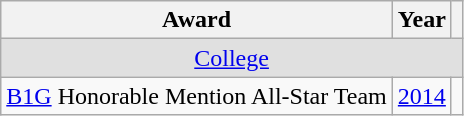<table class="wikitable">
<tr>
<th>Award</th>
<th>Year</th>
<th></th>
</tr>
<tr ALIGN="center" bgcolor="#e0e0e0">
<td colspan="3"><a href='#'>College</a></td>
</tr>
<tr>
<td><a href='#'>B1G</a> Honorable Mention All-Star Team</td>
<td><a href='#'>2014</a></td>
<td></td>
</tr>
</table>
